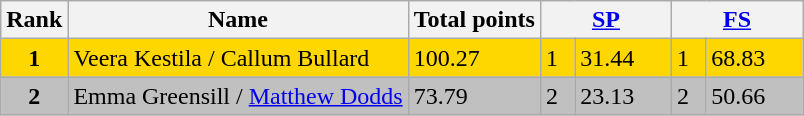<table class="wikitable sortable">
<tr>
<th>Rank</th>
<th>Name</th>
<th>Total points</th>
<th colspan="2" width="80px"><a href='#'>SP</a></th>
<th colspan="2" width="80px"><a href='#'>FS</a></th>
</tr>
<tr bgcolor="gold">
<td align="center"><strong>1</strong></td>
<td>Veera Kestila / Callum Bullard</td>
<td>100.27</td>
<td>1</td>
<td>31.44</td>
<td>1</td>
<td>68.83</td>
</tr>
<tr bgcolor="silver">
<td align="center"><strong>2</strong></td>
<td>Emma Greensill / <a href='#'>Matthew Dodds</a></td>
<td>73.79</td>
<td>2</td>
<td>23.13</td>
<td>2</td>
<td>50.66</td>
</tr>
</table>
